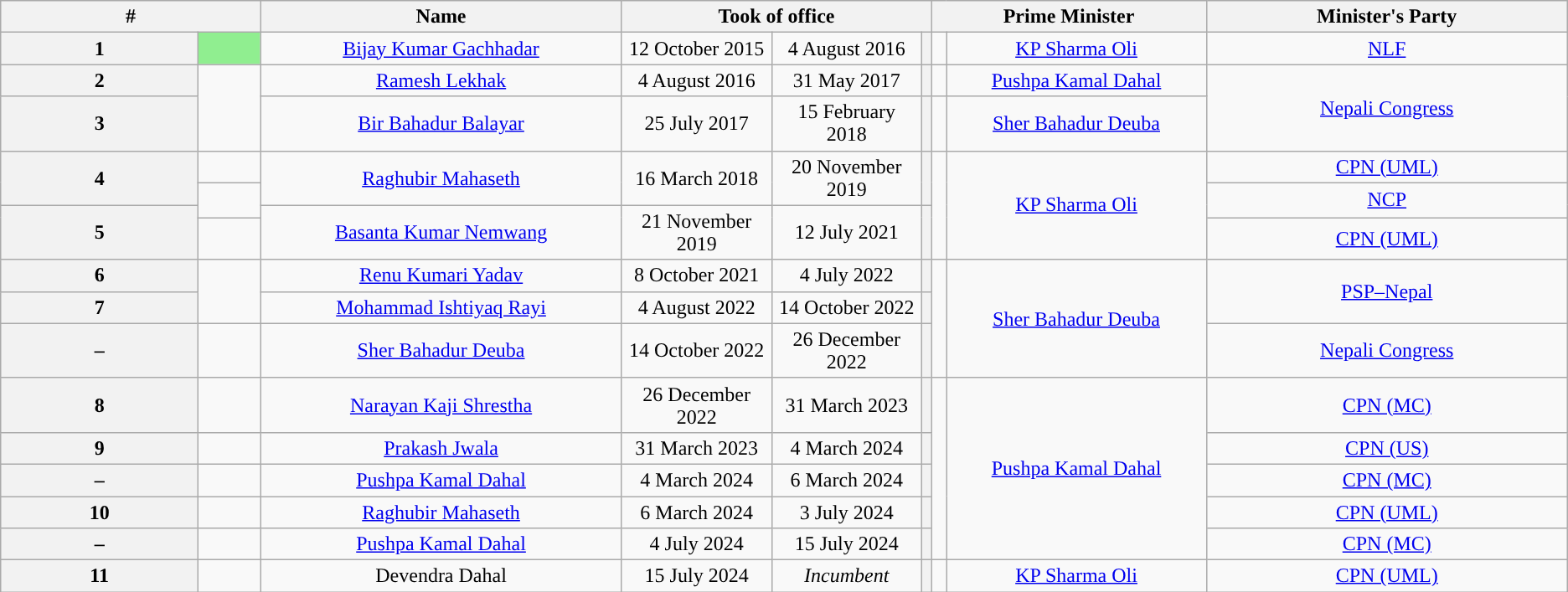<table class="wikitable"  style="text-align:center">
<tr>
<th width=280px colspan="2">#</th>
<th width=280px>Name</th>
<th width=280px colspan="3">Took of office</th>
<th width=280px colspan="2">Prime Minister</th>
<th width=280px>Minister's Party</th>
</tr>
<tr>
<th>1</th>
<td style="background-color: lightgreen"></td>
<td><a href='#'>Bijay Kumar Gachhadar</a><br></td>
<td>12 October 2015</td>
<td>4 August 2016</td>
<th></th>
<td style="background-color: "></td>
<td><a href='#'>KP Sharma Oli</a></td>
<td><a href='#'>NLF</a></td>
</tr>
<tr>
<th>2</th>
<td rowspan="2" style="background-color: "></td>
<td><a href='#'>Ramesh Lekhak</a><br></td>
<td>4 August 2016</td>
<td>31 May 2017</td>
<th></th>
<td style="background-color: "></td>
<td><a href='#'>Pushpa Kamal Dahal</a></td>
<td rowspan="2"><a href='#'>Nepali Congress</a></td>
</tr>
<tr>
<th>3</th>
<td><a href='#'>Bir Bahadur Balayar</a><br></td>
<td>25 July 2017</td>
<td>15 February 2018</td>
<th></th>
<td style="background-color: "></td>
<td><a href='#'>Sher Bahadur Deuba</a></td>
</tr>
<tr>
<th rowspan="2">4</th>
<td style="background-color: "></td>
<td rowspan="2"><a href='#'>Raghubir Mahaseth</a><br></td>
<td rowspan="2">16 March 2018</td>
<td rowspan="2">20 November 2019</td>
<th rowspan="2"></th>
<td rowspan="4" style="background-color: "></td>
<td rowspan="4"><a href='#'>KP Sharma Oli</a></td>
<td><a href='#'>CPN (UML)</a></td>
</tr>
<tr>
<td rowspan="2"></td>
<td rowspan="2"><a href='#'>NCP</a></td>
</tr>
<tr>
<th rowspan="2">5</th>
<td rowspan="2"><a href='#'>Basanta Kumar Nemwang</a><br></td>
<td rowspan="2">21 November 2019</td>
<td rowspan="2">12 July 2021</td>
<th rowspan="2"></th>
</tr>
<tr>
<td style="background-color: "></td>
<td><a href='#'>CPN (UML)</a></td>
</tr>
<tr>
<th>6</th>
<td rowspan="2" style="background-color: "></td>
<td><a href='#'>Renu Kumari Yadav</a><br></td>
<td>8 October 2021</td>
<td>4 July 2022</td>
<th></th>
<td rowspan="3" style="background-color: "></td>
<td rowspan="3"><a href='#'>Sher Bahadur Deuba</a></td>
<td rowspan="2"><a href='#'>PSP–Nepal</a></td>
</tr>
<tr>
<th>7</th>
<td><a href='#'>Mohammad Ishtiyaq Rayi</a><br></td>
<td>4 August 2022</td>
<td>14 October 2022</td>
<th></th>
</tr>
<tr>
<th>–</th>
<td style="background-color: "></td>
<td><a href='#'>Sher Bahadur Deuba</a><br></td>
<td>14 October 2022</td>
<td>26 December 2022</td>
<th></th>
<td><a href='#'>Nepali Congress</a></td>
</tr>
<tr>
<th>8</th>
<td style="background-color: "></td>
<td><a href='#'>Narayan Kaji Shrestha</a><br></td>
<td>26 December 2022</td>
<td>31 March 2023</td>
<th></th>
<td rowspan="5" style="background-color: "></td>
<td rowspan="5"><a href='#'>Pushpa Kamal Dahal</a></td>
<td><a href='#'>CPN (MC)</a></td>
</tr>
<tr>
<th>9</th>
<td style="background-color: "></td>
<td><a href='#'>Prakash Jwala</a><br></td>
<td>31 March 2023</td>
<td>4 March 2024</td>
<th></th>
<td><a href='#'>CPN (US)</a></td>
</tr>
<tr>
<th>–</th>
<td style="background-color: "></td>
<td><a href='#'>Pushpa Kamal Dahal</a><br></td>
<td>4 March 2024</td>
<td>6 March 2024</td>
<th></th>
<td><a href='#'>CPN (MC)</a></td>
</tr>
<tr>
<th>10</th>
<td style="background-color: "></td>
<td><a href='#'>Raghubir Mahaseth</a><br></td>
<td>6 March 2024</td>
<td>3 July 2024</td>
<th></th>
<td><a href='#'>CPN (UML)</a></td>
</tr>
<tr>
<th>–</th>
<td style="background-color: "></td>
<td><a href='#'>Pushpa Kamal Dahal</a><br></td>
<td>4 July 2024</td>
<td>15 July 2024</td>
<th></th>
<td><a href='#'>CPN (MC)</a></td>
</tr>
<tr>
<th>11</th>
<td style="background-color: "></td>
<td>Devendra Dahal<br> </td>
<td>15 July 2024</td>
<td><em>Incumbent</em></td>
<th></th>
<td rowspan="1" style="background-color: "></td>
<td rowspan="1"><a href='#'>KP Sharma Oli</a></td>
<td><a href='#'>CPN (UML)</a></td>
</tr>
</table>
